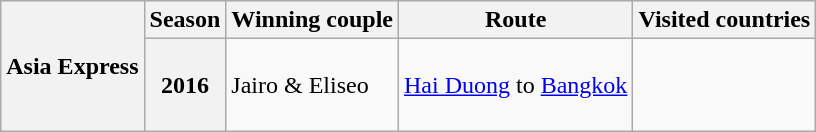<table class="wikitable">
<tr>
<th rowspan="8">Asia Express</th>
<th>Season</th>
<th>Winning couple</th>
<th>Route</th>
<th>Visited countries</th>
</tr>
<tr>
<th>2016</th>
<td>Jairo & Eliseo</td>
<td><a href='#'>Hai Duong</a> to <a href='#'>Bangkok</a></td>
<td><br><br><br></td>
</tr>
</table>
